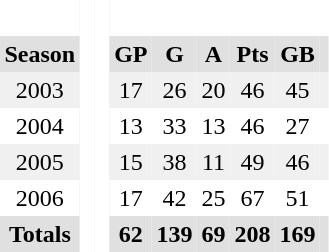<table BORDER="0" CELLPADDING="3" CELLSPACING="0">
<tr ALIGN="center" bgcolor="#e0e0e0">
<th colspan="1" bgcolor="#ffffff"> </th>
<th rowspan="99" bgcolor="#ffffff"> </th>
<th rowspan="99" bgcolor="#ffffff"> </th>
</tr>
<tr ALIGN="center" bgcolor="#e0e0e0">
<th>Season</th>
<th>GP</th>
<th>G</th>
<th>A</th>
<th>Pts</th>
<th>GB</th>
<th></th>
</tr>
<tr ALIGN="center" bgcolor="#f0f0f0">
<td>2003</td>
<td>17</td>
<td>26</td>
<td>20</td>
<td>46</td>
<td>45</td>
<td></td>
</tr>
<tr ALIGN="center">
<td>2004</td>
<td>13</td>
<td>33</td>
<td>13</td>
<td>46</td>
<td>27</td>
<td></td>
</tr>
<tr ALIGN="center" bgcolor="#f0f0f0">
<td>2005</td>
<td>15</td>
<td>38</td>
<td>11</td>
<td>49</td>
<td>46</td>
<td></td>
</tr>
<tr ALIGN="center">
<td>2006</td>
<td>17</td>
<td>42</td>
<td>25</td>
<td>67</td>
<td>51</td>
<td></td>
</tr>
<tr ALIGN="center" bgcolor="#e0e0e0">
<th colspan="1.5">Totals</th>
<th>62</th>
<th>139</th>
<th>69</th>
<th>208</th>
<th>169</th>
<th></th>
</tr>
</table>
